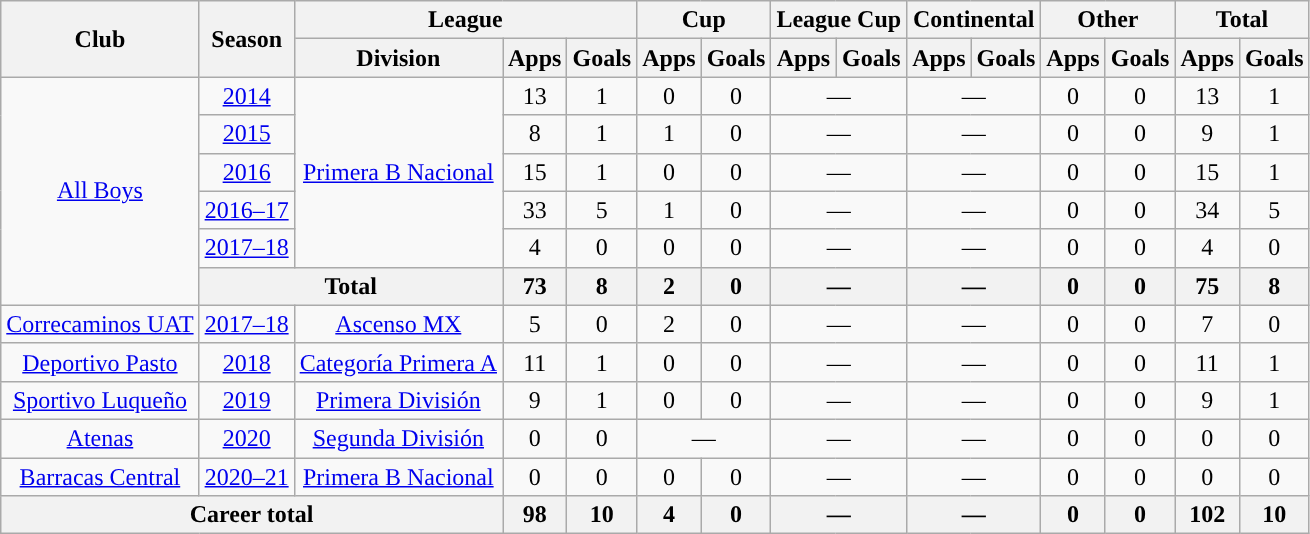<table class="wikitable" style="text-align:center">
<tr>
<th rowspan="2">Club</th>
<th rowspan="2">Season</th>
<th colspan="3">League</th>
<th colspan="2">Cup</th>
<th colspan="2">League Cup</th>
<th colspan="2">Continental</th>
<th colspan="2">Other</th>
<th colspan="2">Total</th>
</tr>
<tr>
<th>Division</th>
<th>Apps</th>
<th>Goals</th>
<th>Apps</th>
<th>Goals</th>
<th>Apps</th>
<th>Goals</th>
<th>Apps</th>
<th>Goals</th>
<th>Apps</th>
<th>Goals</th>
<th>Apps</th>
<th>Goals</th>
</tr>
<tr>
<td rowspan="6"><a href='#'>All Boys</a></td>
<td><a href='#'>2014</a></td>
<td rowspan="5"><a href='#'>Primera B Nacional</a></td>
<td>13</td>
<td>1</td>
<td>0</td>
<td>0</td>
<td colspan="2">—</td>
<td colspan="2">—</td>
<td>0</td>
<td>0</td>
<td>13</td>
<td>1</td>
</tr>
<tr>
<td><a href='#'>2015</a></td>
<td>8</td>
<td>1</td>
<td>1</td>
<td>0</td>
<td colspan="2">—</td>
<td colspan="2">—</td>
<td>0</td>
<td>0</td>
<td>9</td>
<td>1</td>
</tr>
<tr>
<td><a href='#'>2016</a></td>
<td>15</td>
<td>1</td>
<td>0</td>
<td>0</td>
<td colspan="2">—</td>
<td colspan="2">—</td>
<td>0</td>
<td>0</td>
<td>15</td>
<td>1</td>
</tr>
<tr>
<td><a href='#'>2016–17</a></td>
<td>33</td>
<td>5</td>
<td>1</td>
<td>0</td>
<td colspan="2">—</td>
<td colspan="2">—</td>
<td>0</td>
<td>0</td>
<td>34</td>
<td>5</td>
</tr>
<tr>
<td><a href='#'>2017–18</a></td>
<td>4</td>
<td>0</td>
<td>0</td>
<td>0</td>
<td colspan="2">—</td>
<td colspan="2">—</td>
<td>0</td>
<td>0</td>
<td>4</td>
<td>0</td>
</tr>
<tr>
<th colspan="2">Total</th>
<th>73</th>
<th>8</th>
<th>2</th>
<th>0</th>
<th colspan="2">—</th>
<th colspan="2">—</th>
<th>0</th>
<th>0</th>
<th>75</th>
<th>8</th>
</tr>
<tr>
<td rowspan="1"><a href='#'>Correcaminos UAT</a></td>
<td><a href='#'>2017–18</a></td>
<td rowspan="1"><a href='#'>Ascenso MX</a></td>
<td>5</td>
<td>0</td>
<td>2</td>
<td>0</td>
<td colspan="2">—</td>
<td colspan="2">—</td>
<td>0</td>
<td>0</td>
<td>7</td>
<td>0</td>
</tr>
<tr>
<td rowspan="1"><a href='#'>Deportivo Pasto</a></td>
<td><a href='#'>2018</a></td>
<td rowspan="1"><a href='#'>Categoría Primera A</a></td>
<td>11</td>
<td>1</td>
<td>0</td>
<td>0</td>
<td colspan="2">—</td>
<td colspan="2">—</td>
<td>0</td>
<td>0</td>
<td>11</td>
<td>1</td>
</tr>
<tr>
<td rowspan="1"><a href='#'>Sportivo Luqueño</a></td>
<td><a href='#'>2019</a></td>
<td rowspan="1"><a href='#'>Primera División</a></td>
<td>9</td>
<td>1</td>
<td>0</td>
<td>0</td>
<td colspan="2">—</td>
<td colspan="2">—</td>
<td>0</td>
<td>0</td>
<td>9</td>
<td>1</td>
</tr>
<tr>
<td rowspan="1"><a href='#'>Atenas</a></td>
<td><a href='#'>2020</a></td>
<td rowspan="1"><a href='#'>Segunda División</a></td>
<td>0</td>
<td>0</td>
<td colspan="2">—</td>
<td colspan="2">—</td>
<td colspan="2">—</td>
<td>0</td>
<td>0</td>
<td>0</td>
<td>0</td>
</tr>
<tr>
<td rowspan="1"><a href='#'>Barracas Central</a></td>
<td><a href='#'>2020–21</a></td>
<td rowspan="1"><a href='#'>Primera B Nacional</a></td>
<td>0</td>
<td>0</td>
<td>0</td>
<td>0</td>
<td colspan="2">—</td>
<td colspan="2">—</td>
<td>0</td>
<td>0</td>
<td>0</td>
<td>0</td>
</tr>
<tr>
<th colspan="3">Career total</th>
<th>98</th>
<th>10</th>
<th>4</th>
<th>0</th>
<th colspan="2">—</th>
<th colspan="2">—</th>
<th>0</th>
<th>0</th>
<th>102</th>
<th>10</th>
</tr>
</table>
